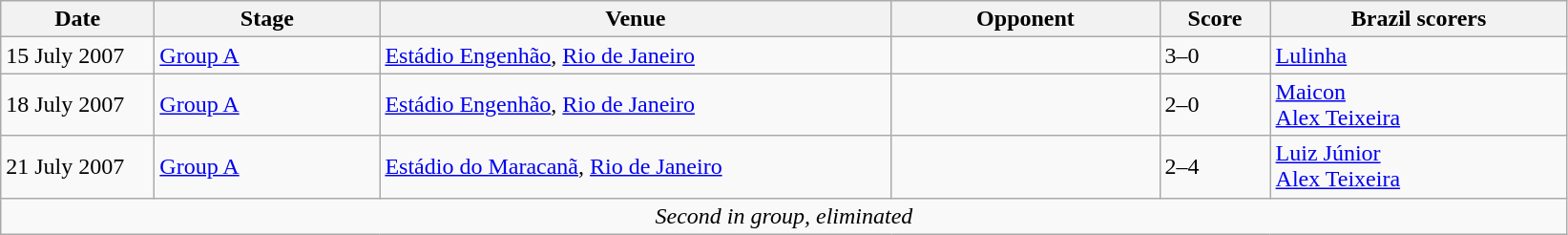<table class="wikitable">
<tr>
<th width=100px>Date</th>
<th width=150px>Stage</th>
<th width=350px>Venue</th>
<th width=180px>Opponent</th>
<th width=70px>Score</th>
<th width=200px>Brazil scorers</th>
</tr>
<tr>
<td>15 July 2007</td>
<td><a href='#'>Group A</a></td>
<td><a href='#'>Estádio Engenhão</a>, <a href='#'>Rio de Janeiro</a></td>
<td></td>
<td>3–0</td>
<td><a href='#'>Lulinha</a> </td>
</tr>
<tr>
<td>18 July 2007</td>
<td><a href='#'>Group A</a></td>
<td><a href='#'>Estádio Engenhão</a>, <a href='#'>Rio de Janeiro</a></td>
<td></td>
<td>2–0</td>
<td><a href='#'>Maicon</a>  <br> <a href='#'>Alex Teixeira</a> </td>
</tr>
<tr>
<td>21 July 2007</td>
<td><a href='#'>Group A</a></td>
<td><a href='#'>Estádio do Maracanã</a>, <a href='#'>Rio de Janeiro</a></td>
<td></td>
<td>2–4</td>
<td><a href='#'>Luiz Júnior</a>  <br> <a href='#'>Alex Teixeira</a> </td>
</tr>
<tr>
<td colspan="6" style="text-align:center;"><em>Second in group, eliminated</em></td>
</tr>
</table>
